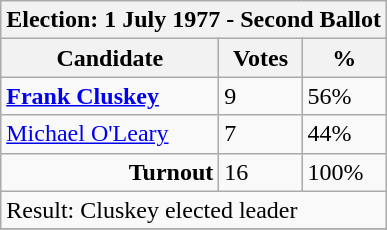<table class="wikitable">
<tr>
<th colspan=3>Election: 1 July 1977 - Second Ballot</th>
</tr>
<tr>
<th>Candidate</th>
<th>Votes</th>
<th>%</th>
</tr>
<tr>
<td><strong><a href='#'>Frank Cluskey</a></strong></td>
<td>9</td>
<td>56%</td>
</tr>
<tr>
<td><a href='#'>Michael O'Leary</a></td>
<td>7</td>
<td>44%</td>
</tr>
<tr>
<td align="right"><strong>Turnout</strong></td>
<td>16</td>
<td>100%</td>
</tr>
<tr>
<td colspan=3>Result: Cluskey elected leader</td>
</tr>
<tr>
</tr>
</table>
